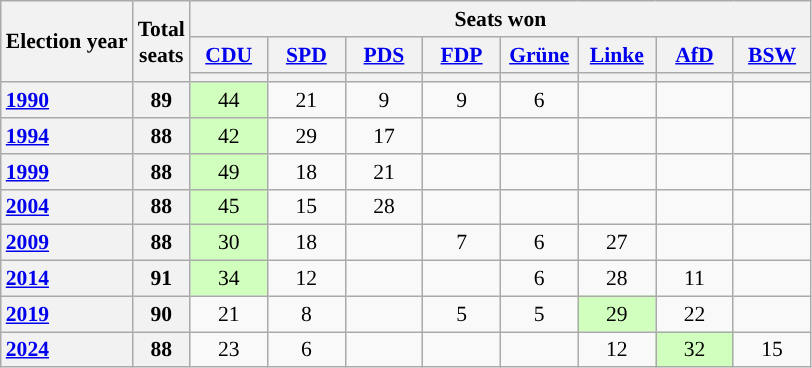<table class="wikitable" style="text-align:center; font-size: 0.9em;">
<tr>
<th rowspan="3">Election year</th>
<th rowspan="3">Total<br>seats</th>
<th colspan="8">Seats won</th>
</tr>
<tr>
<th class="unsortable" style="width:45px;"><a href='#'>CDU</a></th>
<th class="unsortable" style="width:45px;"><a href='#'>SPD</a></th>
<th class="unsortable" style="width:45px;"><a href='#'>PDS</a></th>
<th class="unsortable" style="width:45px;"><a href='#'>FDP</a></th>
<th class="unsortable" style="width:45px;"><a href='#'>Grüne</a></th>
<th class="unsortable" style="width:45px;"><a href='#'>Linke</a></th>
<th class="unsortable" style="width:45px;"><a href='#'>AfD</a></th>
<th class="unsortable" style="width:45px;"><a href='#'>BSW</a></th>
</tr>
<tr>
<th style="background:"></th>
<th style="background:"></th>
<th style="background:"></th>
<th style="background:"></th>
<th style="background:"></th>
<th style="background:"></th>
<th style="background:"></th>
<th style="background:"></th>
</tr>
<tr>
<th style="text-align: left;"><a href='#'>1990</a></th>
<th>89</th>
<td style="background:#d1ffbd;">44</td>
<td>21</td>
<td>9</td>
<td>9</td>
<td>6</td>
<td></td>
<td></td>
<td></td>
</tr>
<tr>
<th style="text-align: left;"><a href='#'>1994</a></th>
<th>88</th>
<td style="background:#d1ffbd;">42</td>
<td>29</td>
<td>17</td>
<td></td>
<td></td>
<td></td>
<td></td>
</tr>
<tr>
<th style="text-align: left;"><a href='#'>1999</a></th>
<th>88</th>
<td style="background:#d1ffbd;">49</td>
<td>18</td>
<td>21</td>
<td></td>
<td></td>
<td></td>
<td></td>
<td></td>
</tr>
<tr>
<th style="text-align: left;"><a href='#'>2004</a></th>
<th>88</th>
<td style="background:#d1ffbd;">45</td>
<td>15</td>
<td>28</td>
<td></td>
<td></td>
<td></td>
<td></td>
<td></td>
</tr>
<tr>
<th style="text-align: left;"><a href='#'>2009</a></th>
<th>88</th>
<td style="background:#d1ffbd;">30</td>
<td>18</td>
<td></td>
<td>7</td>
<td>6</td>
<td>27</td>
<td></td>
<td></td>
</tr>
<tr>
<th style="text-align: left;"><a href='#'>2014</a></th>
<th>91</th>
<td style="background:#d1ffbd;">34</td>
<td>12</td>
<td></td>
<td></td>
<td>6</td>
<td>28</td>
<td>11</td>
<td></td>
</tr>
<tr>
<th style="text-align: left;"><a href='#'>2019</a></th>
<th>90</th>
<td>21</td>
<td>8</td>
<td></td>
<td>5</td>
<td>5</td>
<td style="background:#d1ffbd;">29</td>
<td>22</td>
<td></td>
</tr>
<tr>
<th style="text-align: left;"><a href='#'>2024</a></th>
<th>88</th>
<td>23</td>
<td>6</td>
<td></td>
<td></td>
<td></td>
<td>12</td>
<td style="background:#d1ffbd;">32</td>
<td>15</td>
</tr>
</table>
